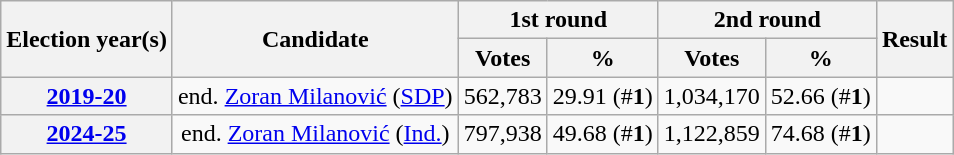<table class=wikitable style="text-align: center;">
<tr>
<th rowspan=2>Election year(s)</th>
<th rowspan=2>Candidate</th>
<th colspan=2>1st round</th>
<th colspan=2>2nd round</th>
<th rowspan=2>Result</th>
</tr>
<tr>
<th>Votes</th>
<th>%</th>
<th>Votes</th>
<th>%</th>
</tr>
<tr>
<th><a href='#'>2019-20</a></th>
<td>end. <a href='#'>Zoran Milanović</a> (<a href='#'>SDP</a>)</td>
<td>562,783</td>
<td>29.91 (#<strong>1</strong>)</td>
<td>1,034,170</td>
<td>52.66 (#<strong>1</strong>)</td>
<td></td>
</tr>
<tr>
<th><a href='#'>2024-25</a></th>
<td>end. <a href='#'>Zoran Milanović</a> (<a href='#'>Ind.</a>)</td>
<td>797,938</td>
<td>49.68 (#<strong>1</strong>)</td>
<td>1,122,859</td>
<td>74.68 (#<strong>1</strong>)</td>
<td></td>
</tr>
</table>
